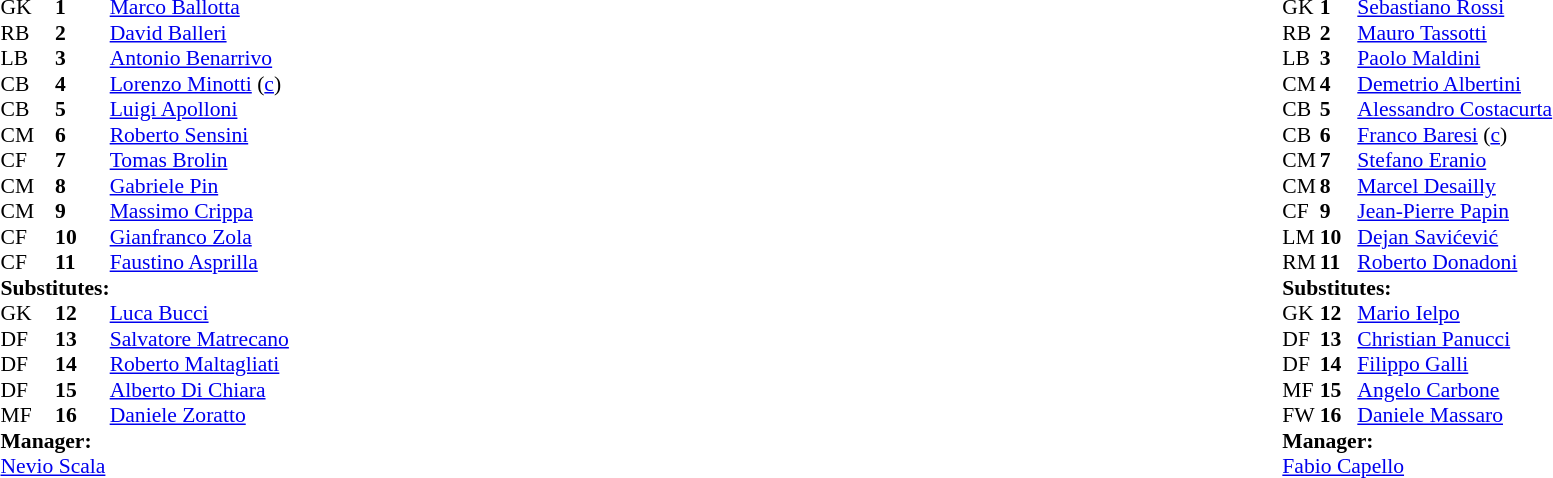<table width="100%">
<tr>
<td valign="top" width="50%"><br><table style="font-size:90%" cellspacing="0" cellpadding="0">
<tr>
<td colspan=4></td>
</tr>
<tr>
<th width=25></th>
<th width=25></th>
</tr>
<tr>
<th width=25></th>
<th width=25></th>
</tr>
<tr>
<td>GK</td>
<td><strong>1</strong></td>
<td> <a href='#'>Marco Ballotta</a></td>
</tr>
<tr>
<td>RB</td>
<td><strong>2</strong></td>
<td> <a href='#'>David Balleri</a></td>
</tr>
<tr>
<td>LB</td>
<td><strong>3</strong></td>
<td> <a href='#'>Antonio Benarrivo</a></td>
<td></td>
<td></td>
</tr>
<tr>
<td>CB</td>
<td><strong>4</strong></td>
<td> <a href='#'>Lorenzo Minotti</a> (<a href='#'>c</a>)</td>
</tr>
<tr>
<td>CB</td>
<td><strong>5</strong></td>
<td> <a href='#'>Luigi Apolloni</a></td>
</tr>
<tr>
<td>CM</td>
<td><strong>6</strong></td>
<td> <a href='#'>Roberto Sensini</a></td>
</tr>
<tr>
<td>CF</td>
<td><strong>7</strong></td>
<td> <a href='#'>Tomas Brolin</a></td>
</tr>
<tr>
<td>CM</td>
<td><strong>8</strong></td>
<td> <a href='#'>Gabriele Pin</a></td>
</tr>
<tr>
<td>CM</td>
<td><strong>9</strong></td>
<td> <a href='#'>Massimo Crippa</a></td>
</tr>
<tr>
<td>CF</td>
<td><strong>10</strong></td>
<td> <a href='#'>Gianfranco Zola</a></td>
</tr>
<tr>
<td>CF</td>
<td><strong>11</strong></td>
<td> <a href='#'>Faustino Asprilla</a></td>
</tr>
<tr>
<td colspan=2><strong>Substitutes:</strong></td>
</tr>
<tr>
<td>GK</td>
<td><strong>12</strong></td>
<td> <a href='#'>Luca Bucci</a></td>
</tr>
<tr>
<td>DF</td>
<td><strong>13</strong></td>
<td> <a href='#'>Salvatore Matrecano</a></td>
</tr>
<tr>
<td>DF</td>
<td><strong>14</strong></td>
<td> <a href='#'>Roberto Maltagliati</a></td>
</tr>
<tr>
<td>DF</td>
<td><strong>15</strong></td>
<td> <a href='#'>Alberto Di Chiara</a></td>
<td></td>
<td></td>
</tr>
<tr>
<td>MF</td>
<td><strong>16</strong></td>
<td> <a href='#'>Daniele Zoratto</a></td>
</tr>
<tr>
<td colspan=3><strong>Manager:</strong></td>
</tr>
<tr>
<td colspan=4> <a href='#'>Nevio Scala</a></td>
</tr>
</table>
</td>
<td valign="top" width="50%"><br><table style="font-size: 90%" cellspacing="0" cellpadding="0" align=center>
<tr>
<td colspan="4"></td>
</tr>
<tr>
<th width=25></th>
<th width=25></th>
</tr>
<tr>
<td>GK</td>
<td><strong>1</strong></td>
<td> <a href='#'>Sebastiano Rossi</a></td>
</tr>
<tr>
<td>RB</td>
<td><strong>2</strong></td>
<td> <a href='#'>Mauro Tassotti</a></td>
</tr>
<tr>
<td>LB</td>
<td><strong>3</strong></td>
<td> <a href='#'>Paolo Maldini</a></td>
</tr>
<tr>
<td>CM</td>
<td><strong>4</strong></td>
<td> <a href='#'>Demetrio Albertini</a></td>
<td></td>
<td></td>
</tr>
<tr>
<td>CB</td>
<td><strong>5</strong></td>
<td> <a href='#'>Alessandro Costacurta</a></td>
</tr>
<tr>
<td>CB</td>
<td><strong>6</strong></td>
<td> <a href='#'>Franco Baresi</a> (<a href='#'>c</a>)</td>
</tr>
<tr>
<td>CM</td>
<td><strong>7</strong></td>
<td> <a href='#'>Stefano Eranio</a></td>
</tr>
<tr>
<td>CM</td>
<td><strong>8</strong></td>
<td> <a href='#'>Marcel Desailly</a></td>
</tr>
<tr>
<td>CF</td>
<td><strong>9</strong></td>
<td> <a href='#'>Jean-Pierre Papin</a></td>
</tr>
<tr>
<td>LM</td>
<td><strong>10</strong></td>
<td> <a href='#'>Dejan Savićević</a></td>
<td></td>
<td></td>
</tr>
<tr>
<td>RM</td>
<td><strong>11</strong></td>
<td> <a href='#'>Roberto Donadoni</a></td>
</tr>
<tr>
<td colspan=3><strong>Substitutes:</strong></td>
</tr>
<tr>
<td>GK</td>
<td><strong>12</strong></td>
<td> <a href='#'>Mario Ielpo</a></td>
</tr>
<tr>
<td>DF</td>
<td><strong>13</strong></td>
<td> <a href='#'>Christian Panucci</a></td>
<td></td>
<td></td>
</tr>
<tr>
<td>DF</td>
<td><strong>14</strong></td>
<td> <a href='#'>Filippo Galli</a></td>
</tr>
<tr>
<td>MF</td>
<td><strong>15</strong></td>
<td> <a href='#'>Angelo Carbone</a></td>
</tr>
<tr>
<td>FW</td>
<td><strong>16</strong></td>
<td> <a href='#'>Daniele Massaro</a></td>
<td></td>
<td></td>
</tr>
<tr>
<td colspan=3><strong>Manager:</strong></td>
</tr>
<tr>
<td colspan=4> <a href='#'>Fabio Capello</a></td>
</tr>
</table>
</td>
</tr>
</table>
